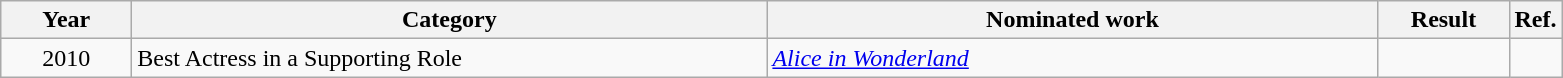<table class=wikitable>
<tr>
<th scope="col" style="width:5em;">Year</th>
<th scope="col" style="width:26em;">Category</th>
<th scope="col" style="width:25em;">Nominated work</th>
<th scope="col" style="width:5em;">Result</th>
<th>Ref.</th>
</tr>
<tr>
<td style="text-align:center;">2010</td>
<td>Best Actress in a Supporting Role</td>
<td><em><a href='#'>Alice in Wonderland</a></em></td>
<td></td>
<td></td>
</tr>
</table>
